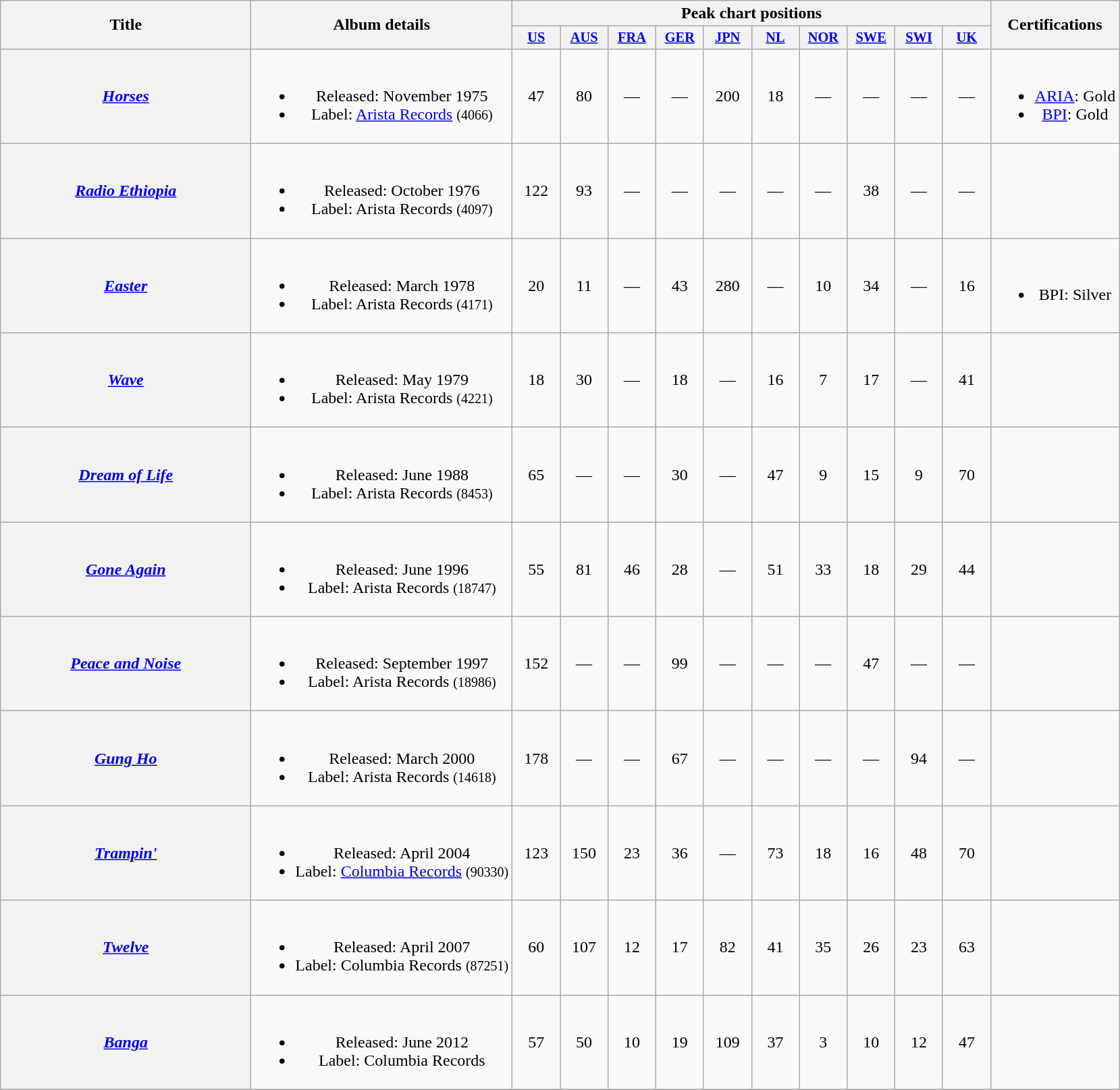<table class="wikitable plainrowheaders" style="text-align:center;">
<tr>
<th rowspan="2" style="width:15em;">Title</th>
<th rowspan="2">Album details</th>
<th colspan="10">Peak chart positions</th>
<th rowspan="2">Certifications</th>
</tr>
<tr>
<th style="width:3em;font-size:85%"><a href='#'>US</a><br></th>
<th style="width:3em;font-size:85%"><a href='#'>AUS</a><br></th>
<th style="width:3em;font-size:85%"><a href='#'>FRA</a><br></th>
<th style="width:3em;font-size:85%"><a href='#'>GER</a><br></th>
<th style="width:3em;font-size:85%"><a href='#'>JPN</a><br></th>
<th style="width:3em;font-size:85%"><a href='#'>NL</a><br></th>
<th style="width:3em;font-size:85%"><a href='#'>NOR</a><br></th>
<th style="width:3em;font-size:85%"><a href='#'>SWE</a><br></th>
<th style="width:3em;font-size:85%"><a href='#'>SWI</a><br></th>
<th style="width:3em;font-size:85%"><a href='#'>UK</a><br></th>
</tr>
<tr>
<th scope="row"><em><a href='#'>Horses</a></em></th>
<td><br><ul><li>Released: November 1975</li><li>Label: <a href='#'>Arista Records</a> <small>(4066)</small></li></ul></td>
<td>47</td>
<td>80</td>
<td>—</td>
<td>—</td>
<td>200</td>
<td>18</td>
<td>—</td>
<td>—</td>
<td>—</td>
<td>—</td>
<td><br><ul><li><a href='#'>ARIA</a>: Gold</li><li><a href='#'>BPI</a>: Gold</li></ul></td>
</tr>
<tr>
<th scope="row"><em><a href='#'>Radio Ethiopia</a></em></th>
<td><br><ul><li>Released: October 1976</li><li>Label: Arista Records <small>(4097)</small></li></ul></td>
<td>122</td>
<td>93</td>
<td>—</td>
<td>—</td>
<td>—</td>
<td>—</td>
<td>—</td>
<td>38</td>
<td>—</td>
<td>—</td>
<td></td>
</tr>
<tr>
<th scope="row"><em><a href='#'>Easter</a></em></th>
<td><br><ul><li>Released: March 1978</li><li>Label: Arista Records <small>(4171)</small></li></ul></td>
<td>20</td>
<td>11</td>
<td>—</td>
<td>43</td>
<td>280</td>
<td>—</td>
<td>10</td>
<td>34</td>
<td>—</td>
<td>16</td>
<td><br><ul><li>BPI: Silver</li></ul></td>
</tr>
<tr>
<th scope="row"><em><a href='#'>Wave</a></em></th>
<td><br><ul><li>Released: May 1979</li><li>Label: Arista Records <small>(4221)</small></li></ul></td>
<td>18</td>
<td>30</td>
<td>—</td>
<td>18</td>
<td>—</td>
<td>16</td>
<td>7</td>
<td>17</td>
<td>—</td>
<td>41</td>
<td></td>
</tr>
<tr>
<th scope="row"><em><a href='#'>Dream of Life</a></em></th>
<td><br><ul><li>Released: June 1988</li><li>Label: Arista Records <small>(8453)</small></li></ul></td>
<td>65</td>
<td>—</td>
<td>—</td>
<td>30</td>
<td>—</td>
<td>47</td>
<td>9</td>
<td>15</td>
<td>9</td>
<td>70</td>
<td></td>
</tr>
<tr>
<th scope="row"><em><a href='#'>Gone Again</a></em></th>
<td><br><ul><li>Released: June 1996</li><li>Label: Arista Records <small>(18747)</small></li></ul></td>
<td>55</td>
<td>81</td>
<td>46</td>
<td>28</td>
<td>—</td>
<td>51</td>
<td>33</td>
<td>18</td>
<td>29</td>
<td>44</td>
<td></td>
</tr>
<tr>
<th scope="row"><em><a href='#'>Peace and Noise</a></em></th>
<td><br><ul><li>Released: September 1997</li><li>Label: Arista Records <small>(18986)</small></li></ul></td>
<td>152</td>
<td>—</td>
<td>—</td>
<td>99</td>
<td>—</td>
<td>—</td>
<td>—</td>
<td>47</td>
<td>—</td>
<td>—</td>
<td></td>
</tr>
<tr>
<th scope="row"><em><a href='#'>Gung Ho</a></em></th>
<td><br><ul><li>Released: March 2000</li><li>Label: Arista Records <small>(14618)</small></li></ul></td>
<td>178</td>
<td>—</td>
<td>—</td>
<td>67</td>
<td>—</td>
<td>—</td>
<td>—</td>
<td>—</td>
<td>94</td>
<td>—</td>
<td></td>
</tr>
<tr>
<th scope="row"><em><a href='#'>Trampin'</a></em></th>
<td><br><ul><li>Released: April 2004</li><li>Label: <a href='#'>Columbia Records</a> <small>(90330)</small></li></ul></td>
<td>123</td>
<td>150</td>
<td>23</td>
<td>36</td>
<td>—</td>
<td>73</td>
<td>18</td>
<td>16</td>
<td>48</td>
<td>70</td>
<td></td>
</tr>
<tr>
<th scope="row"><em><a href='#'>Twelve</a></em></th>
<td><br><ul><li>Released: April 2007</li><li>Label: Columbia Records <small>(87251)</small></li></ul></td>
<td>60</td>
<td>107</td>
<td>12</td>
<td>17</td>
<td>82</td>
<td>41</td>
<td>35</td>
<td>26</td>
<td>23</td>
<td>63</td>
<td></td>
</tr>
<tr>
<th scope="row"><em><a href='#'>Banga</a></em></th>
<td><br><ul><li>Released: June 2012</li><li>Label: Columbia Records</li></ul></td>
<td>57</td>
<td>50</td>
<td>10</td>
<td>19</td>
<td>109</td>
<td>37</td>
<td>3</td>
<td>10</td>
<td>12</td>
<td>47</td>
<td></td>
</tr>
<tr>
</tr>
</table>
